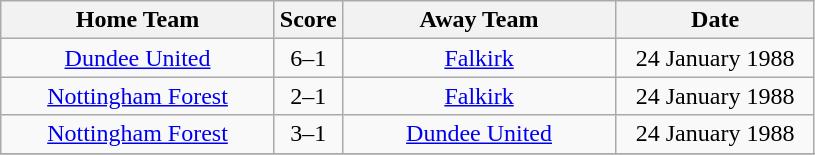<table class="wikitable" style="text-align:center;">
<tr>
<th width=175>Home Team</th>
<th width=20>Score</th>
<th width=175>Away Team</th>
<th width= 125>Date</th>
</tr>
<tr>
<td><a href='#'>Dundee United</a></td>
<td>6–1</td>
<td><a href='#'>Falkirk</a></td>
<td>24 January 1988</td>
</tr>
<tr>
<td><a href='#'>Nottingham Forest</a></td>
<td>2–1</td>
<td><a href='#'>Falkirk</a></td>
<td>24 January 1988</td>
</tr>
<tr>
<td><a href='#'>Nottingham Forest</a></td>
<td>3–1</td>
<td><a href='#'>Dundee United</a></td>
<td>24 January 1988</td>
</tr>
<tr>
</tr>
</table>
